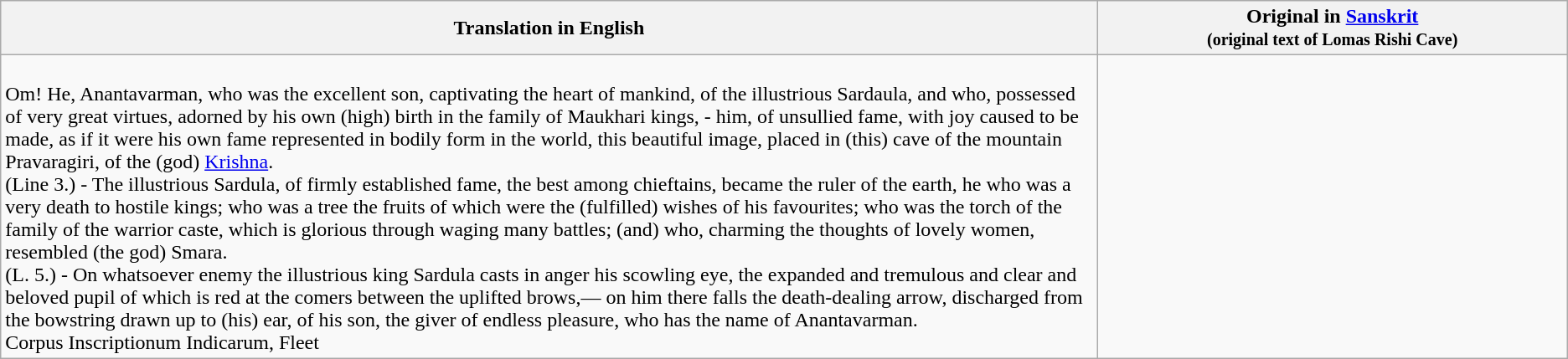<table class = "wikitable center">
<tr>
<th scope = "col" align = center>Translation in English</th>
<th>Original in <a href='#'>Sanskrit</a> <br> <small> (original text of Lomas Rishi Cave) </small></th>
</tr>
<tr>
<td align = left><br>Om! He, Anantavarman, who was the excellent son, captivating the heart of mankind, of the illustrious Sardaula, and who, possessed of very great virtues, adorned by his own (high) birth in the family of Maukhari kings, - him, of unsullied fame, with joy caused to be made, as if it were his own fame represented in bodily form in the world, this beautiful image, placed in (this) cave of the mountain Pravaragiri, of the (god) <a href='#'>Krishna</a>.<br>(Line 3.) - The illustrious Sardula, of firmly established fame, the best among chieftains, became the ruler of the earth, he who was a very death to hostile kings; who was a tree the fruits of which were the (fulfilled) wishes of his favourites; who was the torch of the family of the warrior caste, which is glorious through waging many battles; (and) who, charming the thoughts of lovely women, resembled (the god) Smara.<br>(L. 5.) - On whatsoever enemy the illustrious king Sardula casts in anger his scowling eye, the expanded and tremulous and clear and beloved pupil of which is red at the comers between the uplifted brows,— on him there falls the death-dealing arrow, discharged from the bowstring drawn up to (his) ear, of his son, the giver of endless pleasure, who has the name of Anantavarman.<br>Corpus Inscriptionum Indicarum, Fleet </td>
<td align = center width = "30%"><br> <br>
</td>
</tr>
</table>
